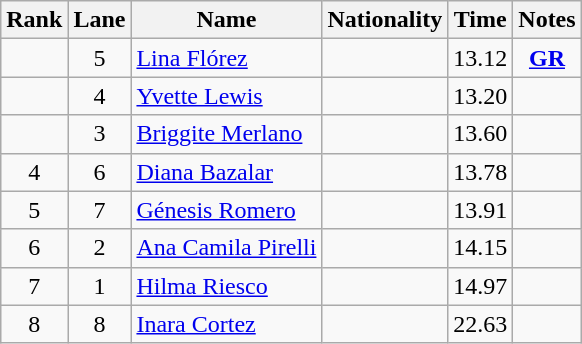<table class="wikitable sortable" style="text-align:center">
<tr>
<th>Rank</th>
<th>Lane</th>
<th>Name</th>
<th>Nationality</th>
<th>Time</th>
<th>Notes</th>
</tr>
<tr>
<td></td>
<td>5</td>
<td align=left><a href='#'>Lina Flórez</a></td>
<td align=left></td>
<td>13.12</td>
<td><strong><a href='#'>GR</a></strong></td>
</tr>
<tr>
<td></td>
<td>4</td>
<td align=left><a href='#'>Yvette Lewis</a></td>
<td align=left></td>
<td>13.20</td>
<td></td>
</tr>
<tr>
<td></td>
<td>3</td>
<td align=left><a href='#'>Briggite Merlano</a></td>
<td align=left></td>
<td>13.60</td>
<td></td>
</tr>
<tr>
<td>4</td>
<td>6</td>
<td align=left><a href='#'>Diana Bazalar</a></td>
<td align=left></td>
<td>13.78</td>
<td></td>
</tr>
<tr>
<td>5</td>
<td>7</td>
<td align=left><a href='#'>Génesis Romero</a></td>
<td align=left></td>
<td>13.91</td>
<td></td>
</tr>
<tr>
<td>6</td>
<td>2</td>
<td align=left><a href='#'>Ana Camila Pirelli</a></td>
<td align=left></td>
<td>14.15</td>
<td></td>
</tr>
<tr>
<td>7</td>
<td>1</td>
<td align=left><a href='#'>Hilma Riesco</a></td>
<td align=left></td>
<td>14.97</td>
<td></td>
</tr>
<tr>
<td>8</td>
<td>8</td>
<td align=left><a href='#'>Inara Cortez</a></td>
<td align=left></td>
<td>22.63</td>
<td></td>
</tr>
</table>
